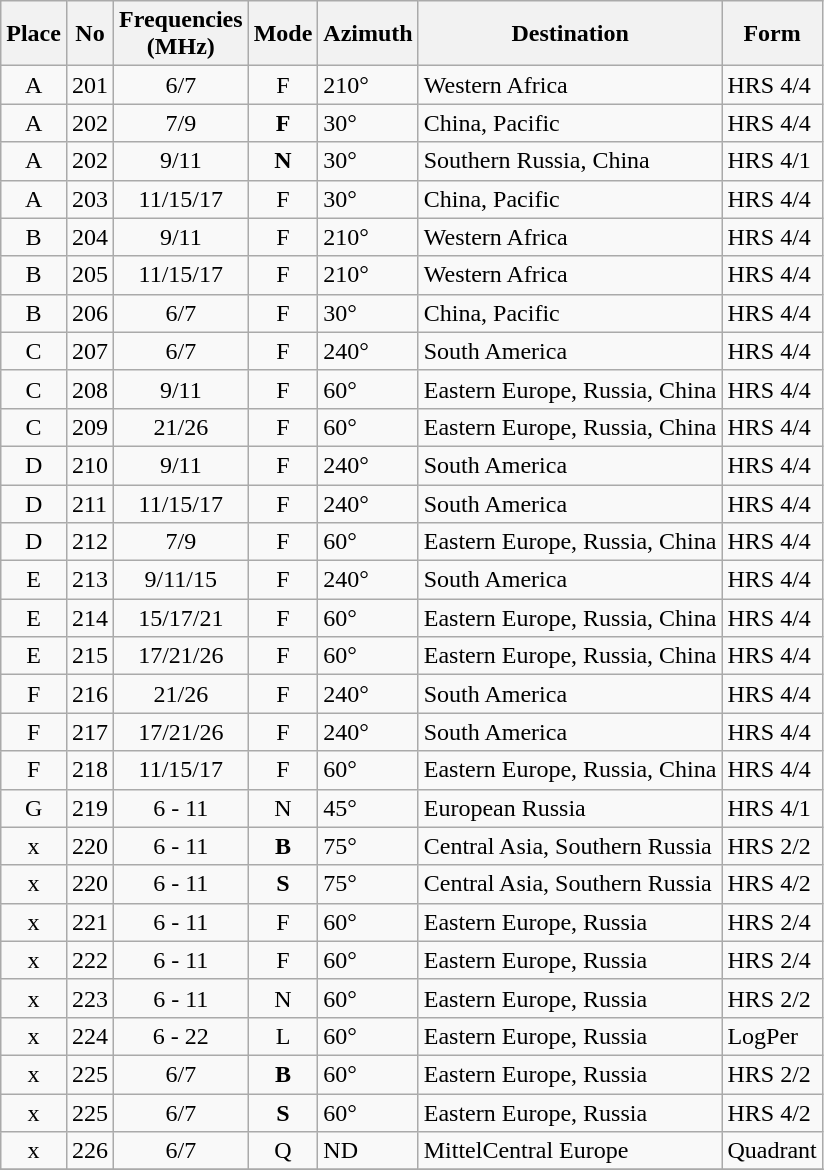<table class="wikitable toptextcells">
<tr>
<th>Place</th>
<th>No</th>
<th>Frequencies<br>(MHz)</th>
<th>Mode</th>
<th>Azimuth</th>
<th>Destination</th>
<th>Form</th>
</tr>
<tr>
<td align="center">A</td>
<td>201</td>
<td align="center">6/7</td>
<td align="center">F</td>
<td>210°</td>
<td>Western Africa</td>
<td>HRS 4/4</td>
</tr>
<tr>
<td align="center">A</td>
<td>202</td>
<td align="center">7/9</td>
<td align="center"><strong>F</strong></td>
<td>30°</td>
<td>China, Pacific</td>
<td>HRS 4/4</td>
</tr>
<tr>
<td align="center">A</td>
<td>202</td>
<td align="center">9/11</td>
<td align="center"><strong>N</strong></td>
<td>30°</td>
<td>Southern Russia, China</td>
<td>HRS 4/1</td>
</tr>
<tr>
<td align="center">A</td>
<td>203</td>
<td align="center">11/15/17</td>
<td align="center">F</td>
<td>30°</td>
<td>China, Pacific</td>
<td>HRS 4/4</td>
</tr>
<tr>
<td align="center">B</td>
<td>204</td>
<td align="center">9/11</td>
<td align="center">F</td>
<td>210°</td>
<td>Western Africa</td>
<td>HRS 4/4</td>
</tr>
<tr>
<td align="center">B</td>
<td>205</td>
<td align="center">11/15/17</td>
<td align="center">F</td>
<td>210°</td>
<td>Western Africa</td>
<td>HRS 4/4</td>
</tr>
<tr>
<td align="center">B</td>
<td>206</td>
<td align="center">6/7</td>
<td align="center">F</td>
<td>30°</td>
<td>China, Pacific</td>
<td>HRS 4/4</td>
</tr>
<tr>
<td align="center">C</td>
<td>207</td>
<td align="center">6/7</td>
<td align="center">F</td>
<td>240°</td>
<td>South America</td>
<td>HRS 4/4</td>
</tr>
<tr>
<td align="center">C</td>
<td>208</td>
<td align="center">9/11</td>
<td align="center">F</td>
<td>60°</td>
<td>Eastern Europe, Russia, China</td>
<td>HRS 4/4</td>
</tr>
<tr>
<td align="center">C</td>
<td>209</td>
<td align="center">21/26</td>
<td align="center">F</td>
<td>60°</td>
<td>Eastern Europe, Russia, China</td>
<td>HRS 4/4</td>
</tr>
<tr>
<td align="center">D</td>
<td>210</td>
<td align="center">9/11</td>
<td align="center">F</td>
<td>240°</td>
<td>South America</td>
<td>HRS 4/4</td>
</tr>
<tr>
<td align="center">D</td>
<td>211</td>
<td align="center">11/15/17</td>
<td align="center">F</td>
<td>240°</td>
<td>South America</td>
<td>HRS 4/4</td>
</tr>
<tr>
<td align="center">D</td>
<td>212</td>
<td align="center">7/9</td>
<td align="center">F</td>
<td>60°</td>
<td>Eastern Europe, Russia, China</td>
<td>HRS 4/4</td>
</tr>
<tr>
<td align="center">E</td>
<td>213</td>
<td align="center">9/11/15</td>
<td align="center">F</td>
<td>240°</td>
<td>South America</td>
<td>HRS 4/4</td>
</tr>
<tr>
<td align="center">E</td>
<td>214</td>
<td align="center">15/17/21</td>
<td align="center">F</td>
<td>60°</td>
<td>Eastern Europe, Russia, China</td>
<td>HRS 4/4</td>
</tr>
<tr>
<td align="center">E</td>
<td>215</td>
<td align="center">17/21/26</td>
<td align="center">F</td>
<td>60°</td>
<td>Eastern Europe, Russia, China</td>
<td>HRS 4/4</td>
</tr>
<tr>
<td align="center">F</td>
<td>216</td>
<td align="center">21/26</td>
<td align="center">F</td>
<td>240°</td>
<td>South America</td>
<td>HRS 4/4</td>
</tr>
<tr>
<td align="center">F</td>
<td>217</td>
<td align="center">17/21/26</td>
<td align="center">F</td>
<td>240°</td>
<td>South America</td>
<td>HRS 4/4</td>
</tr>
<tr>
<td align="center">F</td>
<td>218</td>
<td align="center">11/15/17</td>
<td align="center">F</td>
<td>60°</td>
<td>Eastern Europe, Russia, China</td>
<td>HRS 4/4</td>
</tr>
<tr>
<td align="center">G</td>
<td>219</td>
<td align="center">6 - 11</td>
<td align="center">N</td>
<td>45°</td>
<td>European Russia</td>
<td>HRS 4/1</td>
</tr>
<tr>
<td align="center">x</td>
<td>220</td>
<td align="center">6 - 11</td>
<td align="center"><strong>B</strong></td>
<td>75°</td>
<td>Central Asia, Southern Russia</td>
<td>HRS 2/2</td>
</tr>
<tr>
<td align="center">x</td>
<td>220</td>
<td align="center">6 - 11</td>
<td align="center"><strong>S</strong></td>
<td>75°</td>
<td>Central Asia, Southern Russia</td>
<td>HRS 4/2</td>
</tr>
<tr>
<td align="center">x</td>
<td>221</td>
<td align="center">6 - 11</td>
<td align="center">F</td>
<td>60°</td>
<td>Eastern Europe, Russia</td>
<td>HRS 2/4</td>
</tr>
<tr>
<td align="center">x</td>
<td>222</td>
<td align="center">6 - 11</td>
<td align="center">F</td>
<td>60°</td>
<td>Eastern Europe, Russia</td>
<td>HRS 2/4</td>
</tr>
<tr>
<td align="center">x</td>
<td>223</td>
<td align="center">6 - 11</td>
<td align="center">N</td>
<td>60°</td>
<td>Eastern Europe, Russia</td>
<td>HRS 2/2</td>
</tr>
<tr>
<td align="center">x</td>
<td>224</td>
<td align="center">6 - 22</td>
<td align="center">L</td>
<td>60°</td>
<td>Eastern Europe, Russia</td>
<td>LogPer</td>
</tr>
<tr>
<td align="center">x</td>
<td>225</td>
<td align="center">6/7</td>
<td align="center"><strong>B</strong></td>
<td>60°</td>
<td>Eastern Europe, Russia</td>
<td>HRS 2/2</td>
</tr>
<tr>
<td align="center">x</td>
<td>225</td>
<td align="center">6/7</td>
<td align="center"><strong>S</strong></td>
<td>60°</td>
<td>Eastern Europe, Russia</td>
<td>HRS 4/2</td>
</tr>
<tr>
<td align="center">x</td>
<td>226</td>
<td align="center">6/7</td>
<td align="center">Q</td>
<td>ND</td>
<td>MittelCentral Europe</td>
<td>Quadrant</td>
</tr>
<tr>
</tr>
</table>
